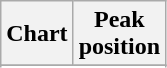<table class="wikitable plainrowheaders sortable" style="text-align:left;">
<tr>
<th>Chart</th>
<th>Peak<br>position</th>
</tr>
<tr>
</tr>
<tr>
</tr>
<tr>
</tr>
</table>
